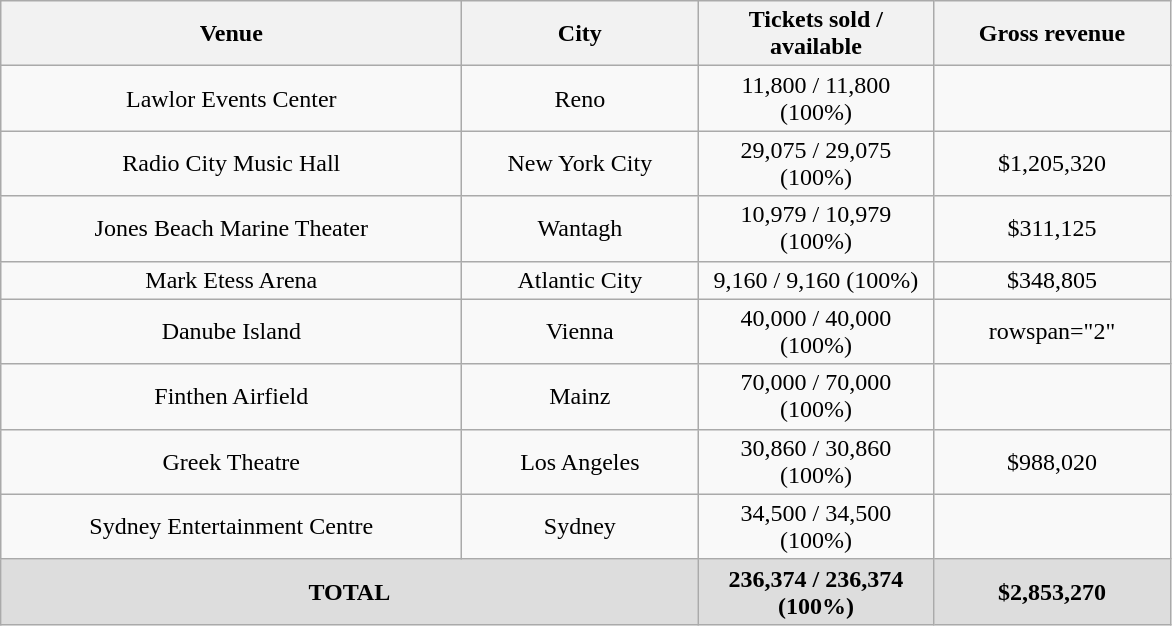<table class="wikitable" style="text-align:center;">
<tr>
<th style="width:300px;">Venue</th>
<th style="width:150px;">City</th>
<th style="width:150px;">Tickets sold / available</th>
<th style="width:150px;">Gross revenue</th>
</tr>
<tr>
<td>Lawlor Events Center</td>
<td>Reno</td>
<td>11,800 / 11,800 (100%)</td>
<td></td>
</tr>
<tr>
<td>Radio City Music Hall</td>
<td>New York City</td>
<td>29,075 / 29,075 (100%)</td>
<td>$1,205,320</td>
</tr>
<tr>
<td>Jones Beach Marine Theater</td>
<td>Wantagh</td>
<td>10,979 / 10,979 (100%)</td>
<td>$311,125</td>
</tr>
<tr>
<td>Mark Etess Arena</td>
<td>Atlantic City</td>
<td>9,160 / 9,160 (100%)</td>
<td>$348,805</td>
</tr>
<tr>
<td>Danube Island</td>
<td>Vienna</td>
<td>40,000 / 40,000 (100%)</td>
<td>rowspan="2" </td>
</tr>
<tr>
<td>Finthen Airfield</td>
<td>Mainz</td>
<td>70,000 / 70,000 (100%)</td>
</tr>
<tr>
<td>Greek Theatre</td>
<td>Los Angeles</td>
<td>30,860 / 30,860 (100%)</td>
<td>$988,020</td>
</tr>
<tr>
<td>Sydney Entertainment Centre</td>
<td>Sydney</td>
<td>34,500 / 34,500 (100%)</td>
<td></td>
</tr>
<tr style="background:#ddd;">
<td colspan="2" align="center"><strong>TOTAL</strong></td>
<td align="center"><strong>236,374 / 236,374 (100%)</strong></td>
<td align="center"><strong>$2,853,270</strong></td>
</tr>
</table>
